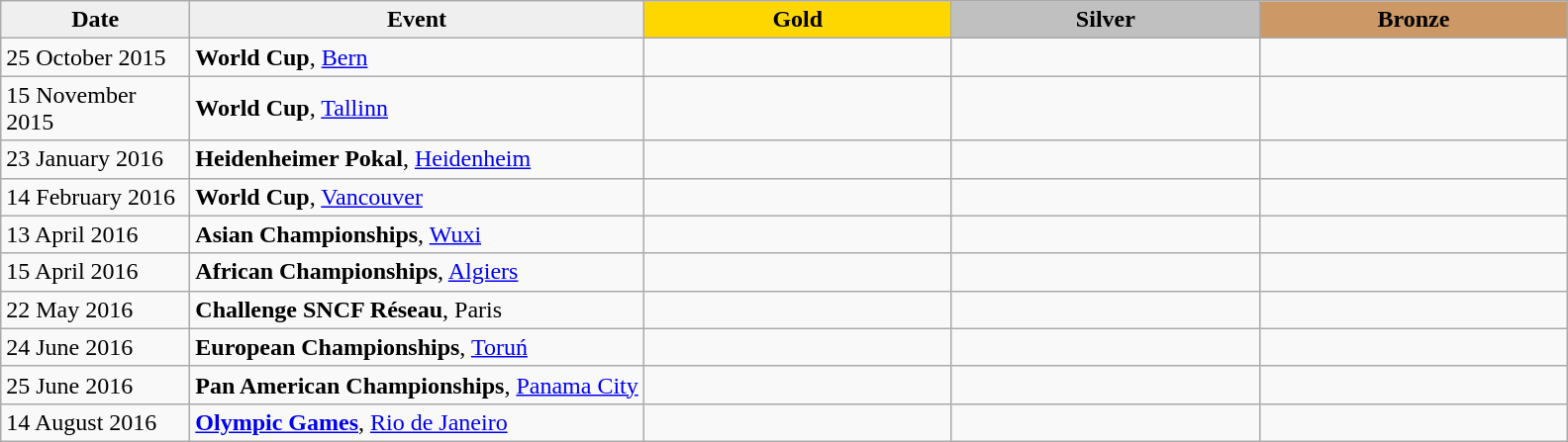<table class="wikitable plainrowheaders" border="1" style="font-size:100%">
<tr align=center>
<th scope=col style="width:120px; background: #efefef;">Date</th>
<th scope=col style="background: #efefef;">Event</th>
<th scope=col colspan=1 style="width:200px; background: gold;">Gold</th>
<th scope=col colspan=1 style="width:200px; background: silver;">Silver</th>
<th scope=col colspan=1 style="width:200px; background: #cc9966;">Bronze</th>
</tr>
<tr>
<td>25 October 2015</td>
<td><strong>World Cup</strong>, <a href='#'>Bern</a></td>
<td></td>
<td></td>
<td></td>
</tr>
<tr>
<td>15 November 2015</td>
<td><strong>World Cup</strong>, <a href='#'>Tallinn</a></td>
<td></td>
<td></td>
<td></td>
</tr>
<tr>
<td>23 January 2016</td>
<td><strong>Heidenheimer Pokal</strong>, <a href='#'>Heidenheim</a></td>
<td></td>
<td></td>
<td></td>
</tr>
<tr>
<td>14 February 2016</td>
<td><strong>World Cup</strong>, <a href='#'>Vancouver</a></td>
<td></td>
<td></td>
<td></td>
</tr>
<tr>
<td>13 April 2016</td>
<td><strong>Asian Championships</strong>, <a href='#'>Wuxi</a></td>
<td></td>
<td></td>
<td></td>
</tr>
<tr>
<td>15 April 2016</td>
<td><strong>African Championships</strong>, <a href='#'>Algiers</a></td>
<td></td>
<td></td>
<td></td>
</tr>
<tr>
<td>22 May 2016</td>
<td><strong>Challenge SNCF Réseau</strong>, Paris</td>
<td></td>
<td></td>
<td></td>
</tr>
<tr>
<td>24 June 2016</td>
<td><strong>European Championships</strong>, <a href='#'>Toruń</a></td>
<td></td>
<td></td>
<td></td>
</tr>
<tr>
<td>25 June 2016</td>
<td><strong>Pan American Championships</strong>, <a href='#'>Panama City</a></td>
<td></td>
<td></td>
<td></td>
</tr>
<tr>
<td>14 August 2016</td>
<td><strong><a href='#'>Olympic Games</a></strong>, <a href='#'>Rio de Janeiro</a></td>
<td></td>
<td></td>
<td></td>
</tr>
</table>
